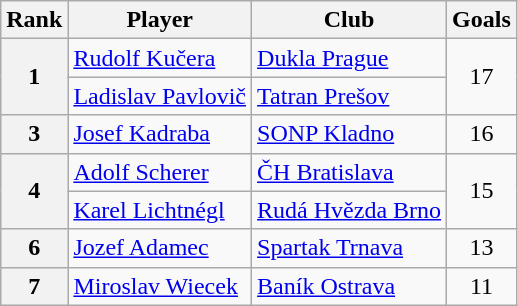<table class="wikitable" style="text-align:center">
<tr>
<th>Rank</th>
<th>Player</th>
<th>Club</th>
<th>Goals</th>
</tr>
<tr>
<th rowspan="2">1</th>
<td align="left"> <a href='#'>Rudolf Kučera</a></td>
<td align="left"><a href='#'>Dukla Prague</a></td>
<td rowspan="2">17</td>
</tr>
<tr>
<td align="left"> <a href='#'>Ladislav Pavlovič</a></td>
<td align="left"><a href='#'>Tatran Prešov</a></td>
</tr>
<tr>
<th>3</th>
<td align="left"> <a href='#'>Josef Kadraba</a></td>
<td align="left"><a href='#'>SONP Kladno</a></td>
<td>16</td>
</tr>
<tr>
<th rowspan="2">4</th>
<td align="left"> <a href='#'>Adolf Scherer</a></td>
<td align="left"><a href='#'>ČH Bratislava</a></td>
<td rowspan="2">15</td>
</tr>
<tr>
<td align="left"> <a href='#'>Karel Lichtnégl</a></td>
<td align="left"><a href='#'>Rudá Hvězda Brno</a></td>
</tr>
<tr>
<th>6</th>
<td align="left"> <a href='#'>Jozef Adamec</a></td>
<td align="left"><a href='#'>Spartak Trnava</a></td>
<td>13</td>
</tr>
<tr>
<th>7</th>
<td align="left"> <a href='#'>Miroslav Wiecek</a></td>
<td align="left"><a href='#'>Baník Ostrava</a></td>
<td>11</td>
</tr>
</table>
